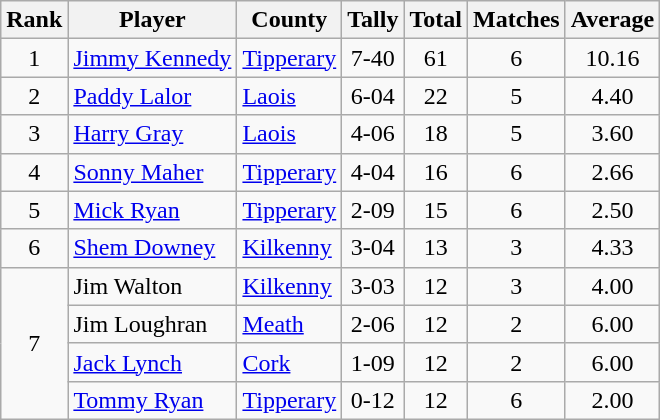<table class="wikitable">
<tr>
<th>Rank</th>
<th>Player</th>
<th>County</th>
<th>Tally</th>
<th>Total</th>
<th>Matches</th>
<th>Average</th>
</tr>
<tr>
<td rowspan=1 align=center>1</td>
<td><a href='#'>Jimmy Kennedy</a></td>
<td><a href='#'>Tipperary</a></td>
<td align=center>7-40</td>
<td align=center>61</td>
<td align=center>6</td>
<td align=center>10.16</td>
</tr>
<tr>
<td rowspan=1 align=center>2</td>
<td><a href='#'>Paddy Lalor</a></td>
<td><a href='#'>Laois</a></td>
<td align=center>6-04</td>
<td align=center>22</td>
<td align=center>5</td>
<td align=center>4.40</td>
</tr>
<tr>
<td rowspan=1 align=center>3</td>
<td><a href='#'>Harry Gray</a></td>
<td><a href='#'>Laois</a></td>
<td align=center>4-06</td>
<td align=center>18</td>
<td align=center>5</td>
<td align=center>3.60</td>
</tr>
<tr>
<td rowspan=1 align=center>4</td>
<td><a href='#'>Sonny Maher</a></td>
<td><a href='#'>Tipperary</a></td>
<td align=center>4-04</td>
<td align=center>16</td>
<td align=center>6</td>
<td align=center>2.66</td>
</tr>
<tr>
<td rowspan=1 align=center>5</td>
<td><a href='#'>Mick Ryan</a></td>
<td><a href='#'>Tipperary</a></td>
<td align=center>2-09</td>
<td align=center>15</td>
<td align=center>6</td>
<td align=center>2.50</td>
</tr>
<tr>
<td rowspan=1 align=center>6</td>
<td><a href='#'>Shem Downey</a></td>
<td><a href='#'>Kilkenny</a></td>
<td align=center>3-04</td>
<td align=center>13</td>
<td align=center>3</td>
<td align=center>4.33</td>
</tr>
<tr>
<td rowspan=4 align=center>7</td>
<td>Jim Walton</td>
<td><a href='#'>Kilkenny</a></td>
<td align=center>3-03</td>
<td align=center>12</td>
<td align=center>3</td>
<td align=center>4.00</td>
</tr>
<tr>
<td>Jim Loughran</td>
<td><a href='#'>Meath</a></td>
<td align=center>2-06</td>
<td align=center>12</td>
<td align=center>2</td>
<td align=center>6.00</td>
</tr>
<tr>
<td><a href='#'>Jack Lynch</a></td>
<td><a href='#'>Cork</a></td>
<td align=center>1-09</td>
<td align=center>12</td>
<td align=center>2</td>
<td align=center>6.00</td>
</tr>
<tr>
<td><a href='#'>Tommy Ryan</a></td>
<td><a href='#'>Tipperary</a></td>
<td align=center>0-12</td>
<td align=center>12</td>
<td align=center>6</td>
<td align=center>2.00</td>
</tr>
</table>
